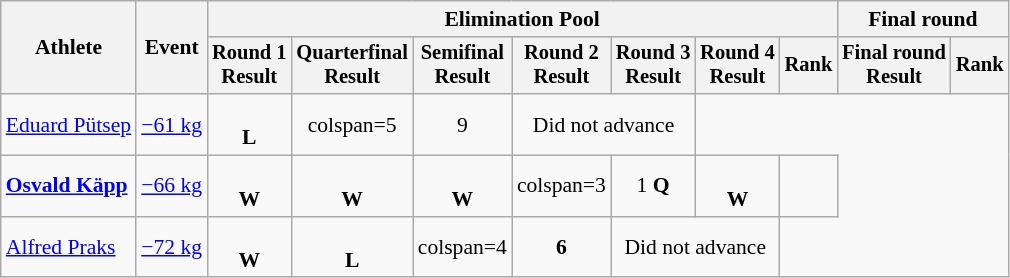<table class="wikitable" style="font-size:90%">
<tr>
<th rowspan="2">Athlete</th>
<th rowspan="2">Event</th>
<th colspan=7>Elimination Pool</th>
<th colspan=2>Final round</th>
</tr>
<tr style="font-size: 95%">
<th>Round 1<br>Result</th>
<th>Quarterfinal<br>Result</th>
<th>Semifinal<br>Result</th>
<th>Round 2<br>Result</th>
<th>Round 3<br>Result</th>
<th>Round 4<br>Result</th>
<th>Rank</th>
<th>Final round<br>Result</th>
<th>Rank</th>
</tr>
<tr align=center>
<td align=left><a href='#'>Eduard Pütsep</a></td>
<td align=left><a href='#'>−61 kg</a></td>
<td><br><strong>L</strong></td>
<td>colspan=5 </td>
<td>9</td>
<td colspan=2>Did not advance</td>
</tr>
<tr align=center>
<td align=left><strong><a href='#'>Osvald Käpp</a></strong></td>
<td align=left><a href='#'>−66 kg</a></td>
<td><br><strong>W</strong></td>
<td><br><strong>W</strong></td>
<td><br><strong>W</strong></td>
<td>colspan=3 </td>
<td>1 <strong>Q</strong></td>
<td><br><strong>W</strong></td>
<td></td>
</tr>
<tr align=center>
<td align=left><a href='#'>Alfred Praks</a></td>
<td align=left><a href='#'>−72 kg</a></td>
<td><br><strong>W</strong></td>
<td><br><strong>L</strong></td>
<td>colspan=4 </td>
<td><strong>6</strong></td>
<td colspan=2>Did not advance</td>
</tr>
</table>
